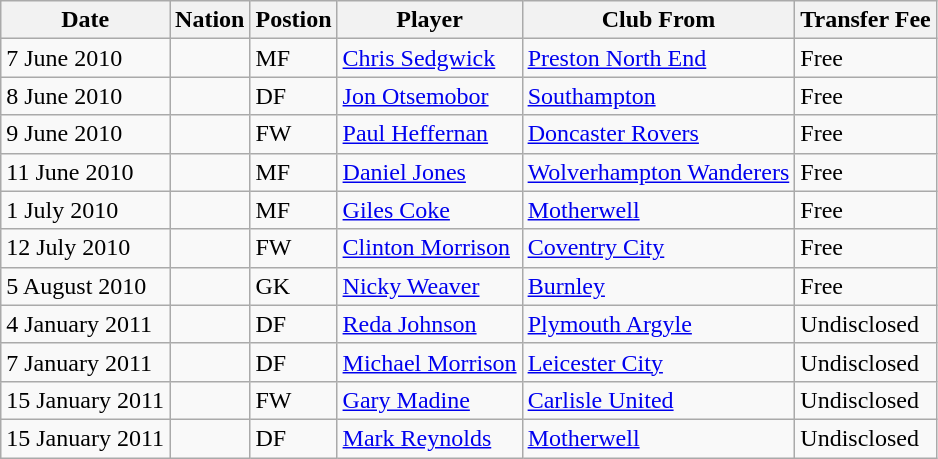<table class="wikitable">
<tr>
<th>Date</th>
<th>Nation</th>
<th>Postion</th>
<th>Player</th>
<th>Club From</th>
<th>Transfer Fee</th>
</tr>
<tr>
<td>7 June 2010 </td>
<td></td>
<td>MF</td>
<td><a href='#'>Chris Sedgwick</a></td>
<td><a href='#'>Preston North End</a></td>
<td>Free</td>
</tr>
<tr>
<td>8 June 2010 </td>
<td></td>
<td>DF</td>
<td><a href='#'>Jon Otsemobor</a></td>
<td><a href='#'>Southampton</a></td>
<td>Free</td>
</tr>
<tr>
<td>9 June 2010 </td>
<td></td>
<td>FW</td>
<td><a href='#'>Paul Heffernan</a></td>
<td><a href='#'>Doncaster Rovers</a></td>
<td>Free</td>
</tr>
<tr>
<td>11 June 2010 </td>
<td></td>
<td>MF</td>
<td><a href='#'>Daniel Jones</a></td>
<td><a href='#'>Wolverhampton Wanderers</a></td>
<td>Free</td>
</tr>
<tr>
<td>1 July 2010 </td>
<td></td>
<td>MF</td>
<td><a href='#'>Giles Coke</a></td>
<td><a href='#'>Motherwell</a></td>
<td>Free</td>
</tr>
<tr>
<td>12 July 2010 </td>
<td></td>
<td>FW</td>
<td><a href='#'>Clinton Morrison</a></td>
<td><a href='#'>Coventry City</a></td>
<td>Free</td>
</tr>
<tr>
<td>5 August 2010 </td>
<td></td>
<td>GK</td>
<td><a href='#'>Nicky Weaver</a></td>
<td><a href='#'>Burnley</a></td>
<td>Free</td>
</tr>
<tr>
<td>4 January 2011 </td>
<td></td>
<td>DF</td>
<td><a href='#'>Reda Johnson</a></td>
<td><a href='#'>Plymouth Argyle</a></td>
<td>Undisclosed</td>
</tr>
<tr>
<td>7 January 2011 </td>
<td></td>
<td>DF</td>
<td><a href='#'>Michael Morrison</a></td>
<td><a href='#'>Leicester City</a></td>
<td>Undisclosed</td>
</tr>
<tr>
<td>15 January 2011 </td>
<td></td>
<td>FW</td>
<td><a href='#'>Gary Madine</a></td>
<td><a href='#'>Carlisle United</a></td>
<td>Undisclosed</td>
</tr>
<tr>
<td>15 January 2011 </td>
<td></td>
<td>DF</td>
<td><a href='#'>Mark Reynolds</a></td>
<td><a href='#'>Motherwell</a></td>
<td>Undisclosed</td>
</tr>
</table>
